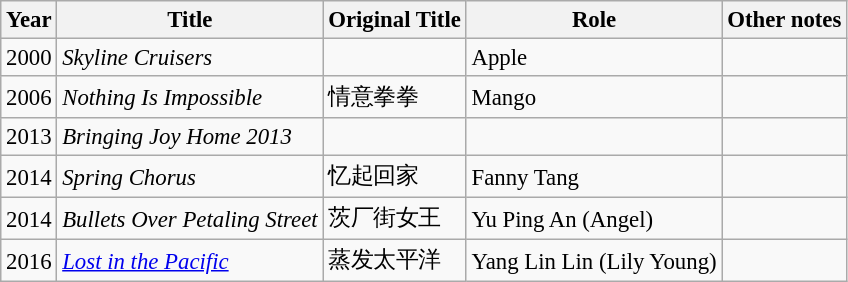<table class="wikitable" style="font-size: 95%;">
<tr>
<th>Year</th>
<th>Title</th>
<th>Original Title</th>
<th>Role</th>
<th>Other notes</th>
</tr>
<tr>
<td>2000</td>
<td><em>Skyline Cruisers</em></td>
<td></td>
<td>Apple</td>
<td></td>
</tr>
<tr>
<td>2006</td>
<td><em>Nothing Is Impossible</em></td>
<td>情意拳拳</td>
<td>Mango</td>
<td></td>
</tr>
<tr>
<td>2013</td>
<td><em>Bringing Joy Home 2013</em></td>
<td></td>
<td></td>
<td></td>
</tr>
<tr>
<td>2014</td>
<td><em>Spring Chorus</em></td>
<td>忆起回家</td>
<td>Fanny Tang</td>
<td></td>
</tr>
<tr>
<td>2014</td>
<td><em>Bullets Over Petaling Street</em></td>
<td>茨厂街女王</td>
<td>Yu Ping An (Angel)</td>
<td></td>
</tr>
<tr>
<td>2016</td>
<td><em><a href='#'>Lost in the Pacific</a></em></td>
<td>蒸发太平洋</td>
<td>Yang Lin Lin (Lily Young)</td>
<td></td>
</tr>
</table>
